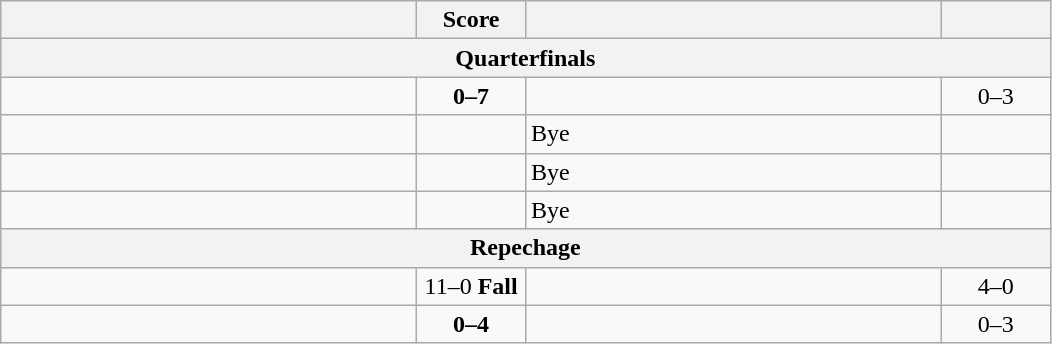<table class="wikitable" style="text-align: left;">
<tr>
<th align="right" width="270"></th>
<th width="65">Score</th>
<th align="left" width="270"></th>
<th width="65"></th>
</tr>
<tr>
<th colspan=4>Quarterfinals</th>
</tr>
<tr>
<td></td>
<td align="center"><strong>0–7</strong></td>
<td><strong></strong></td>
<td align=center>0–3 <strong></strong></td>
</tr>
<tr>
<td><strong></strong></td>
<td></td>
<td>Bye</td>
<td></td>
</tr>
<tr>
<td><strong></strong></td>
<td></td>
<td>Bye</td>
<td></td>
</tr>
<tr>
<td><strong></strong></td>
<td></td>
<td>Bye</td>
<td></td>
</tr>
<tr>
<th colspan=4>Repechage</th>
</tr>
<tr>
<td><strong></strong></td>
<td align="center">11–0 <strong>Fall</strong></td>
<td></td>
<td align=center>4–0 <strong></strong></td>
</tr>
<tr>
<td></td>
<td align="center"><strong>0–4</strong></td>
<td><strong></strong></td>
<td align=center>0–3 <strong></strong></td>
</tr>
</table>
